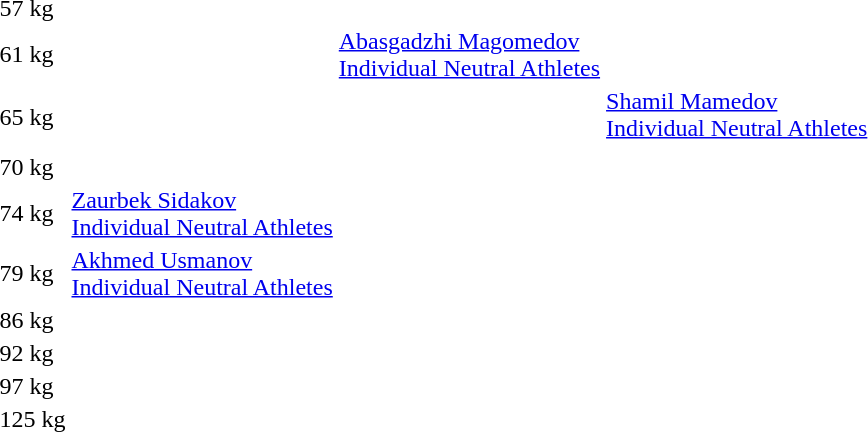<table>
<tr>
<td rowspan=2>57 kg<br></td>
<td rowspan=2></td>
<td rowspan=2></td>
<td></td>
</tr>
<tr>
<td></td>
</tr>
<tr>
<td rowspan=2>61 kg<br></td>
<td rowspan=2></td>
<td rowspan=2><a href='#'>Abasgadzhi Magomedov</a><br> <a href='#'>Individual Neutral Athletes</a></td>
<td></td>
</tr>
<tr>
<td></td>
</tr>
<tr>
<td rowspan=2>65 kg<br></td>
<td rowspan=2></td>
<td rowspan=2></td>
<td><a href='#'>Shamil Mamedov</a><br> <a href='#'>Individual Neutral Athletes</a></td>
</tr>
<tr>
<td></td>
</tr>
<tr>
<td rowspan=2>70 kg<br></td>
<td rowspan=2></td>
<td rowspan=2></td>
<td></td>
</tr>
<tr>
<td></td>
</tr>
<tr>
<td rowspan=2>74 kg<br></td>
<td rowspan=2><a href='#'>Zaurbek Sidakov</a><br> <a href='#'>Individual Neutral Athletes</a></td>
<td rowspan=2></td>
<td></td>
</tr>
<tr>
<td></td>
</tr>
<tr>
<td rowspan=2>79 kg<br></td>
<td rowspan=2><a href='#'>Akhmed Usmanov</a><br> <a href='#'>Individual Neutral Athletes</a></td>
<td rowspan=2></td>
<td></td>
</tr>
<tr>
<td></td>
</tr>
<tr>
<td rowspan=2>86 kg<br></td>
<td rowspan=2></td>
<td rowspan=2></td>
<td></td>
</tr>
<tr>
<td></td>
</tr>
<tr>
<td rowspan=2>92 kg<br></td>
<td rowspan=2></td>
<td rowspan=2></td>
<td></td>
</tr>
<tr>
<td></td>
</tr>
<tr>
<td rowspan=2>97 kg<br></td>
<td rowspan=2></td>
<td rowspan=2></td>
<td></td>
</tr>
<tr>
<td></td>
</tr>
<tr>
<td rowspan=2>125 kg<br></td>
<td rowspan=2></td>
<td rowspan=2></td>
<td></td>
</tr>
<tr>
<td></td>
</tr>
<tr>
</tr>
</table>
